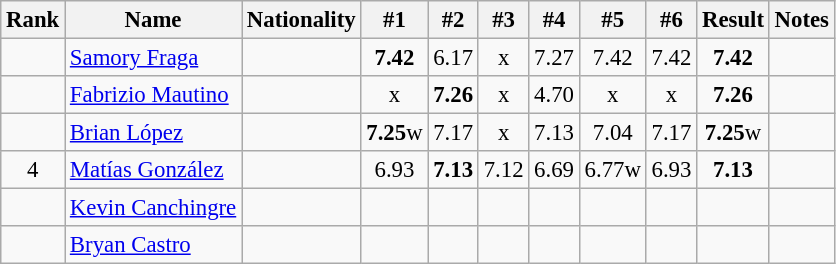<table class="wikitable sortable" style="text-align:center;font-size:95%">
<tr>
<th>Rank</th>
<th>Name</th>
<th>Nationality</th>
<th>#1</th>
<th>#2</th>
<th>#3</th>
<th>#4</th>
<th>#5</th>
<th>#6</th>
<th>Result</th>
<th>Notes</th>
</tr>
<tr>
<td></td>
<td align=left><a href='#'>Samory Fraga</a></td>
<td align=left></td>
<td><strong>7.42</strong></td>
<td>6.17</td>
<td>x</td>
<td>7.27</td>
<td>7.42</td>
<td>7.42</td>
<td><strong>7.42</strong></td>
<td></td>
</tr>
<tr>
<td></td>
<td align=left><a href='#'>Fabrizio Mautino</a></td>
<td align=left></td>
<td>x</td>
<td><strong>7.26</strong></td>
<td>x</td>
<td>4.70</td>
<td>x</td>
<td>x</td>
<td><strong>7.26</strong></td>
<td></td>
</tr>
<tr>
<td></td>
<td align=left><a href='#'>Brian López</a></td>
<td align=left></td>
<td><strong>7.25</strong>w</td>
<td>7.17</td>
<td>x</td>
<td>7.13</td>
<td>7.04</td>
<td>7.17</td>
<td><strong>7.25</strong>w</td>
<td></td>
</tr>
<tr>
<td>4</td>
<td align=left><a href='#'>Matías González</a></td>
<td align=left></td>
<td>6.93</td>
<td><strong>7.13</strong></td>
<td>7.12</td>
<td>6.69</td>
<td>6.77w</td>
<td>6.93</td>
<td><strong>7.13</strong></td>
<td></td>
</tr>
<tr>
<td></td>
<td align=left><a href='#'>Kevin Canchingre</a></td>
<td align=left></td>
<td></td>
<td></td>
<td></td>
<td></td>
<td></td>
<td></td>
<td><strong></strong></td>
<td></td>
</tr>
<tr>
<td></td>
<td align=left><a href='#'>Bryan Castro</a></td>
<td align=left></td>
<td></td>
<td></td>
<td></td>
<td></td>
<td></td>
<td></td>
<td><strong></strong></td>
<td></td>
</tr>
</table>
